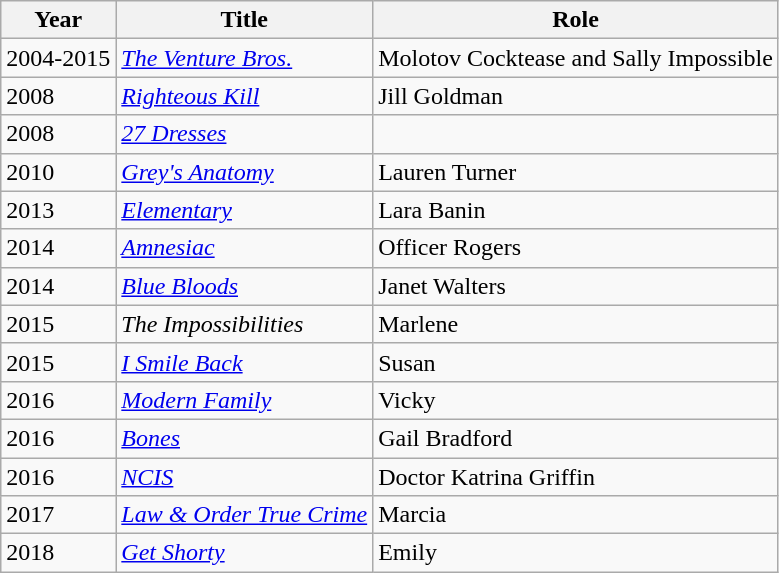<table class="wikitable sortable">
<tr>
<th>Year</th>
<th>Title</th>
<th>Role</th>
</tr>
<tr>
<td>2004-2015</td>
<td><em><a href='#'>The Venture Bros.</a></em></td>
<td>Molotov Cocktease and Sally Impossible</td>
</tr>
<tr>
<td>2008</td>
<td><em><a href='#'>Righteous Kill</a></em></td>
<td>Jill Goldman</td>
</tr>
<tr>
<td>2008</td>
<td><em><a href='#'>27 Dresses</a></em></td>
<td></td>
</tr>
<tr>
<td>2010</td>
<td><em><a href='#'>Grey's Anatomy</a></em></td>
<td>Lauren Turner</td>
</tr>
<tr>
<td>2013</td>
<td><em><a href='#'>Elementary</a></em></td>
<td>Lara Banin</td>
</tr>
<tr>
<td>2014</td>
<td><em><a href='#'>Amnesiac</a></em></td>
<td>Officer Rogers</td>
</tr>
<tr>
<td>2014</td>
<td><em><a href='#'>Blue Bloods</a></em></td>
<td>Janet Walters</td>
</tr>
<tr>
<td>2015</td>
<td><em>The Impossibilities</em></td>
<td>Marlene</td>
</tr>
<tr>
<td>2015</td>
<td><em><a href='#'>I Smile Back</a></em></td>
<td>Susan</td>
</tr>
<tr>
<td>2016</td>
<td><em><a href='#'>Modern Family</a></em></td>
<td>Vicky</td>
</tr>
<tr>
<td>2016</td>
<td><em><a href='#'>Bones</a></em></td>
<td>Gail Bradford</td>
</tr>
<tr>
<td>2016</td>
<td><em><a href='#'>NCIS</a></em></td>
<td>Doctor Katrina Griffin</td>
</tr>
<tr>
<td>2017</td>
<td><em><a href='#'>Law & Order True Crime</a></em></td>
<td>Marcia</td>
</tr>
<tr>
<td>2018</td>
<td><em><a href='#'>Get Shorty</a></em></td>
<td>Emily</td>
</tr>
</table>
